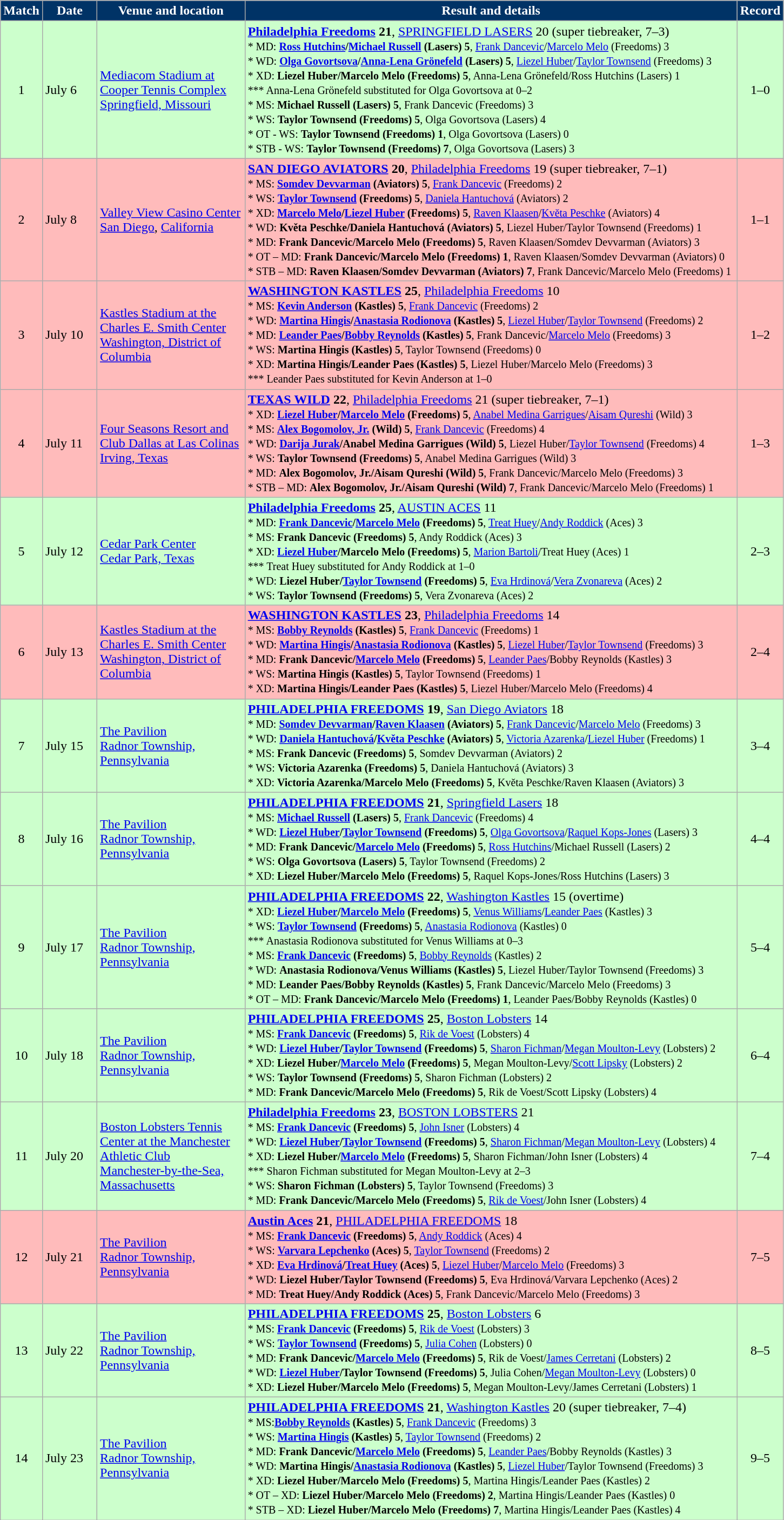<table class="wikitable" style="text-align:left">
<tr>
<th style="background:#003366; color:white" width="25px">Match</th>
<th style="background:#003366; color:white" width="60px">Date</th>
<th style="background:#003366; color:white" width="175px">Venue and location</th>
<th style="background:#003366; color:white" width="600px">Result and details</th>
<th style="background:#003366; color:white" width="25px">Record</th>
</tr>
<tr bgcolor="CCFFCC">
<td style="text-align:center">1</td>
<td>July 6</td>
<td><a href='#'>Mediacom Stadium at Cooper Tennis Complex</a><br><a href='#'>Springfield, Missouri</a></td>
<td><strong><a href='#'>Philadelphia Freedoms</a> 21</strong>, <a href='#'>SPRINGFIELD LASERS</a> 20 (super tiebreaker, 7–3)<br><small>* MD: <strong><a href='#'>Ross Hutchins</a>/<a href='#'>Michael Russell</a> (Lasers) 5</strong>, <a href='#'>Frank Dancevic</a>/<a href='#'>Marcelo Melo</a> (Freedoms) 3<br>* WD: <strong><a href='#'>Olga Govortsova</a>/<a href='#'>Anna-Lena Grönefeld</a> (Lasers) 5</strong>, <a href='#'>Liezel Huber</a>/<a href='#'>Taylor Townsend</a> (Freedoms) 3<br>* XD: <strong>Liezel Huber/Marcelo Melo (Freedoms) 5</strong>, Anna-Lena Grönefeld/Ross Hutchins (Lasers) 1<br>*** Anna-Lena Grönefeld substituted for Olga Govortsova at 0–2<br>* MS: <strong>Michael Russell (Lasers) 5</strong>, Frank Dancevic (Freedoms) 3<br>* WS: <strong>Taylor Townsend (Freedoms) 5</strong>, Olga Govortsova (Lasers) 4<br>* OT - WS: <strong>Taylor Townsend (Freedoms) 1</strong>, Olga Govortsova (Lasers) 0<br>* STB - WS: <strong>Taylor Townsend (Freedoms) 7</strong>, Olga Govortsova (Lasers) 3</small></td>
<td style="text-align:center">1–0</td>
</tr>
<tr bgcolor="FFBBBB">
<td style="text-align:center">2</td>
<td>July 8</td>
<td><a href='#'>Valley View Casino Center</a><br><a href='#'>San Diego</a>, <a href='#'>California</a></td>
<td><strong><a href='#'>SAN DIEGO AVIATORS</a> 20</strong>, <a href='#'>Philadelphia Freedoms</a> 19 (super tiebreaker, 7–1)<br><small>* MS: <strong><a href='#'>Somdev Devvarman</a> (Aviators) 5</strong>, <a href='#'>Frank Dancevic</a> (Freedoms) 2<br>* WS: <strong><a href='#'>Taylor Townsend</a> (Freedoms) 5</strong>, <a href='#'>Daniela Hantuchová</a> (Aviators) 2<br>* XD: <strong><a href='#'>Marcelo Melo</a>/<a href='#'>Liezel Huber</a> (Freedoms) 5</strong>, <a href='#'>Raven Klaasen</a>/<a href='#'>Květa Peschke</a> (Aviators) 4<br>* WD: <strong>Květa Peschke/Daniela Hantuchová (Aviators) 5</strong>, Liezel Huber/Taylor Townsend (Freedoms) 1<br>* MD: <strong>Frank Dancevic/Marcelo Melo (Freedoms) 5</strong>, Raven Klaasen/Somdev Devvarman (Aviators) 3<br>* OT – MD: <strong>Frank Dancevic/Marcelo Melo (Freedoms) 1</strong>, Raven Klaasen/Somdev Devvarman (Aviators) 0<br>* STB – MD: <strong>Raven Klaasen/Somdev Devvarman (Aviators) 7</strong>, Frank Dancevic/Marcelo Melo (Freedoms) 1</small></td>
<td style="text-align:center">1–1</td>
</tr>
<tr bgcolor="FFBBBB">
<td style="text-align:center">3</td>
<td>July 10</td>
<td><a href='#'>Kastles Stadium at the Charles E. Smith Center</a><br><a href='#'>Washington, District of Columbia</a></td>
<td><strong><a href='#'>WASHINGTON KASTLES</a> 25</strong>, <a href='#'>Philadelphia Freedoms</a> 10<br><small>* MS: <strong><a href='#'>Kevin Anderson</a> (Kastles) 5</strong>, <a href='#'>Frank Dancevic</a> (Freedoms) 2<br>* WD: <strong><a href='#'>Martina Hingis</a>/<a href='#'>Anastasia Rodionova</a> (Kastles) 5</strong>, <a href='#'>Liezel Huber</a>/<a href='#'>Taylor Townsend</a> (Freedoms) 2<br>* MD: <strong><a href='#'>Leander Paes</a>/<a href='#'>Bobby Reynolds</a> (Kastles) 5</strong>, Frank Dancevic/<a href='#'>Marcelo Melo</a> (Freedoms) 3<br>* WS: <strong>Martina Hingis (Kastles) 5</strong>, Taylor Townsend (Freedoms) 0<br>* XD: <strong>Martina Hingis/Leander Paes (Kastles) 5</strong>, Liezel Huber/Marcelo Melo (Freedoms) 3<br>*** Leander Paes substituted for Kevin Anderson at 1–0</small></td>
<td style="text-align:center">1–2</td>
</tr>
<tr bgcolor="FFBBBB">
<td style="text-align:center">4</td>
<td>July 11</td>
<td><a href='#'>Four Seasons Resort and Club Dallas at Las Colinas</a><br><a href='#'>Irving, Texas</a></td>
<td><strong><a href='#'>TEXAS WILD</a> 22</strong>, <a href='#'>Philadelphia Freedoms</a> 21 (super tiebreaker, 7–1)<br><small>* XD: <strong><a href='#'>Liezel Huber</a>/<a href='#'>Marcelo Melo</a> (Freedoms) 5</strong>, <a href='#'>Anabel Medina Garrigues</a>/<a href='#'>Aisam Qureshi</a> (Wild) 3<br>* MS: <strong><a href='#'>Alex Bogomolov, Jr.</a> (Wild) 5</strong>, <a href='#'>Frank Dancevic</a> (Freedoms) 4<br>* WD: <strong><a href='#'>Darija Jurak</a>/Anabel Medina Garrigues (Wild) 5</strong>, Liezel Huber/<a href='#'>Taylor Townsend</a> (Freedoms) 4<br>* WS: <strong>Taylor Townsend (Freedoms) 5</strong>, Anabel Medina Garrigues (Wild) 3<br>* MD: <strong>Alex Bogomolov, Jr./Aisam Qureshi (Wild) 5</strong>, Frank Dancevic/Marcelo Melo (Freedoms) 3<br>* STB – MD: <strong>Alex Bogomolov, Jr./Aisam Qureshi (Wild) 7</strong>, Frank Dancevic/Marcelo Melo (Freedoms) 1</small></td>
<td style="text-align:center">1–3</td>
</tr>
<tr bgcolor="CCFFCC">
<td style="text-align:center">5</td>
<td>July 12</td>
<td><a href='#'>Cedar Park Center</a><br><a href='#'>Cedar Park, Texas</a></td>
<td><strong><a href='#'>Philadelphia Freedoms</a> 25</strong>, <a href='#'>AUSTIN ACES</a> 11<br><small>* MD: <strong><a href='#'>Frank Dancevic</a>/<a href='#'>Marcelo Melo</a> (Freedoms) 5</strong>, <a href='#'>Treat Huey</a>/<a href='#'>Andy Roddick</a> (Aces) 3<br>* MS: <strong>Frank Dancevic (Freedoms) 5</strong>, Andy Roddick (Aces) 3<br>* XD: <strong><a href='#'>Liezel Huber</a>/Marcelo Melo (Freedoms) 5</strong>, <a href='#'>Marion Bartoli</a>/Treat Huey (Aces) 1<br>*** Treat Huey substituted for Andy Roddick at 1–0<br>* WD: <strong>Liezel Huber/<a href='#'>Taylor Townsend</a> (Freedoms) 5</strong>, <a href='#'>Eva Hrdinová</a>/<a href='#'>Vera Zvonareva</a> (Aces) 2<br>* WS: <strong>Taylor Townsend (Freedoms) 5</strong>, Vera Zvonareva (Aces) 2</small></td>
<td style="text-align:center">2–3</td>
</tr>
<tr bgcolor="FFBBBB">
<td style="text-align:center">6</td>
<td>July 13</td>
<td><a href='#'>Kastles Stadium at the Charles E. Smith Center</a><br><a href='#'>Washington, District of Columbia</a></td>
<td><strong><a href='#'>WASHINGTON KASTLES</a> 23</strong>, <a href='#'>Philadelphia Freedoms</a> 14<br><small>* MS: <strong><a href='#'>Bobby Reynolds</a> (Kastles) 5</strong>, <a href='#'>Frank Dancevic</a> (Freedoms) 1<br>* WD: <strong><a href='#'>Martina Hingis</a>/<a href='#'>Anastasia Rodionova</a> (Kastles) 5</strong>, <a href='#'>Liezel Huber</a>/<a href='#'>Taylor Townsend</a> (Freedoms) 3<br>* MD: <strong>Frank Dancevic/<a href='#'>Marcelo Melo</a> (Freedoms) 5</strong>, <a href='#'>Leander Paes</a>/Bobby Reynolds (Kastles) 3<br>* WS: <strong>Martina Hingis (Kastles) 5</strong>, Taylor Townsend (Freedoms) 1<br>* XD: <strong>Martina Hingis/Leander Paes (Kastles) 5</strong>, Liezel Huber/Marcelo Melo (Freedoms) 4</small></td>
<td style="text-align:center">2–4</td>
</tr>
<tr bgcolor="CCFFCC">
<td style="text-align:center">7</td>
<td>July 15</td>
<td><a href='#'>The Pavilion</a><br><a href='#'>Radnor Township, Pennsylvania</a></td>
<td><strong><a href='#'>PHILADELPHIA FREEDOMS</a> 19</strong>, <a href='#'>San Diego Aviators</a> 18<br><small>* MD: <strong><a href='#'>Somdev Devvarman</a>/<a href='#'>Raven Klaasen</a> (Aviators) 5</strong>, <a href='#'>Frank Dancevic</a>/<a href='#'>Marcelo Melo</a> (Freedoms) 3<br>* WD: <strong><a href='#'>Daniela Hantuchová</a>/<a href='#'>Květa Peschke</a> (Aviators) 5</strong>, <a href='#'>Victoria Azarenka</a>/<a href='#'>Liezel Huber</a> (Freedoms) 1<br>* MS: <strong>Frank Dancevic (Freedoms) 5</strong>, Somdev Devvarman (Aviators) 2<br>* WS: <strong>Victoria Azarenka (Freedoms) 5</strong>, Daniela Hantuchová (Aviators) 3<br>* XD: <strong>Victoria Azarenka/Marcelo Melo (Freedoms) 5</strong>, Květa Peschke/Raven Klaasen (Aviators) 3</small></td>
<td style="text-align:center">3–4</td>
</tr>
<tr bgcolor="CCFFCC">
<td style="text-align:center">8</td>
<td>July 16</td>
<td><a href='#'>The Pavilion</a><br><a href='#'>Radnor Township, Pennsylvania</a></td>
<td><strong><a href='#'>PHILADELPHIA FREEDOMS</a> 21</strong>, <a href='#'>Springfield Lasers</a> 18<br><small>* MS: <strong><a href='#'>Michael Russell</a> (Lasers) 5</strong>, <a href='#'>Frank Dancevic</a> (Freedoms) 4<br>* WD: <strong><a href='#'>Liezel Huber</a>/<a href='#'>Taylor Townsend</a> (Freedoms) 5</strong>, <a href='#'>Olga Govortsova</a>/<a href='#'>Raquel Kops-Jones</a> (Lasers) 3<br>* MD: <strong>Frank Dancevic/<a href='#'>Marcelo Melo</a> (Freedoms) 5</strong>, <a href='#'>Ross Hutchins</a>/Michael Russell (Lasers) 2<br>* WS: <strong>Olga Govortsova (Lasers) 5</strong>, Taylor Townsend (Freedoms) 2<br>* XD: <strong>Liezel Huber/Marcelo Melo (Freedoms) 5</strong>, Raquel Kops-Jones/Ross Hutchins (Lasers) 3</small></td>
<td style="text-align:center">4–4</td>
</tr>
<tr bgcolor="CCFFCC">
<td style="text-align:center">9</td>
<td>July 17</td>
<td><a href='#'>The Pavilion</a><br><a href='#'>Radnor Township, Pennsylvania</a></td>
<td><strong><a href='#'>PHILADELPHIA FREEDOMS</a> 22</strong>, <a href='#'>Washington Kastles</a> 15 (overtime)<br><small>* XD: <strong><a href='#'>Liezel Huber</a>/<a href='#'>Marcelo Melo</a> (Freedoms) 5</strong>, <a href='#'>Venus Williams</a>/<a href='#'>Leander Paes</a> (Kastles) 3<br>* WS: <strong><a href='#'>Taylor Townsend</a> (Freedoms) 5</strong>, <a href='#'>Anastasia Rodionova</a> (Kastles) 0<br>*** Anastasia Rodionova substituted for Venus Williams at 0–3<br>* MS: <strong><a href='#'>Frank Dancevic</a> (Freedoms) 5</strong>, <a href='#'>Bobby Reynolds</a> (Kastles) 2<br>* WD: <strong>Anastasia Rodionova/Venus Williams (Kastles) 5</strong>, Liezel Huber/Taylor Townsend (Freedoms) 3<br>* MD: <strong>Leander Paes/Bobby Reynolds (Kastles) 5</strong>, Frank Dancevic/Marcelo Melo (Freedoms) 3<br>* OT – MD: <strong>Frank Dancevic/Marcelo Melo (Freedoms) 1</strong>, Leander Paes/Bobby Reynolds (Kastles) 0</small></td>
<td style="text-align:center">5–4</td>
</tr>
<tr bgcolor="CCFFCC">
<td style="text-align:center">10</td>
<td>July 18</td>
<td><a href='#'>The Pavilion</a><br><a href='#'>Radnor Township, Pennsylvania</a></td>
<td><strong><a href='#'>PHILADELPHIA FREEDOMS</a> 25</strong>, <a href='#'>Boston Lobsters</a> 14<br><small>* MS: <strong><a href='#'>Frank Dancevic</a> (Freedoms) 5</strong>, <a href='#'>Rik de Voest</a> (Lobsters) 4<br>* WD: <strong><a href='#'>Liezel Huber</a>/<a href='#'>Taylor Townsend</a> (Freedoms) 5</strong>, <a href='#'>Sharon Fichman</a>/<a href='#'>Megan Moulton-Levy</a> (Lobsters) 2<br>* XD: <strong>Liezel Huber/<a href='#'>Marcelo Melo</a> (Freedoms) 5</strong>, Megan Moulton-Levy/<a href='#'>Scott Lipsky</a> (Lobsters) 2<br>* WS: <strong>Taylor Townsend (Freedoms) 5</strong>, Sharon Fichman (Lobsters) 2<br>* MD: <strong>Frank Dancevic/Marcelo Melo (Freedoms) 5</strong>, Rik de Voest/Scott Lipsky (Lobsters) 4</small></td>
<td style="text-align:center">6–4</td>
</tr>
<tr bgcolor="CCFFCC">
<td style="text-align:center">11</td>
<td>July 20</td>
<td><a href='#'>Boston Lobsters Tennis Center at the Manchester Athletic Club</a><br><a href='#'>Manchester-by-the-Sea, Massachusetts</a></td>
<td><strong><a href='#'>Philadelphia Freedoms</a> 23</strong>, <a href='#'>BOSTON LOBSTERS</a> 21<br><small>* MS: <strong><a href='#'>Frank Dancevic</a> (Freedoms) 5</strong>, <a href='#'>John Isner</a> (Lobsters) 4<br>* WD: <strong><a href='#'>Liezel Huber</a>/<a href='#'>Taylor Townsend</a> (Freedoms) 5</strong>, <a href='#'>Sharon Fichman</a>/<a href='#'>Megan Moulton-Levy</a> (Lobsters) 4<br>* XD: <strong>Liezel Huber/<a href='#'>Marcelo Melo</a> (Freedoms) 5</strong>, Sharon Fichman/John Isner (Lobsters) 4<br>*** Sharon Fichman substituted for Megan Moulton-Levy at 2–3<br>* WS: <strong>Sharon Fichman (Lobsters) 5</strong>, Taylor Townsend (Freedoms) 3<br>* MD: <strong>Frank Dancevic/Marcelo Melo (Freedoms) 5</strong>, <a href='#'>Rik de Voest</a>/John Isner (Lobsters) 4</small></td>
<td style="text-align:center">7–4</td>
</tr>
<tr bgcolor="FFBBBB">
<td style="text-align:center">12</td>
<td>July 21</td>
<td><a href='#'>The Pavilion</a><br><a href='#'>Radnor Township, Pennsylvania</a></td>
<td><strong><a href='#'>Austin Aces</a> 21</strong>, <a href='#'>PHILADELPHIA FREEDOMS</a> 18<br><small>* MS: <strong><a href='#'>Frank Dancevic</a> (Freedoms) 5</strong>, <a href='#'>Andy Roddick</a> (Aces) 4<br>* WS: <strong><a href='#'>Varvara Lepchenko</a> (Aces) 5</strong>, <a href='#'>Taylor Townsend</a> (Freedoms) 2<br>* XD: <strong><a href='#'>Eva Hrdinová</a>/<a href='#'>Treat Huey</a> (Aces) 5</strong>, <a href='#'>Liezel Huber</a>/<a href='#'>Marcelo Melo</a> (Freedoms) 3<br>* WD: <strong>Liezel Huber/Taylor Townsend (Freedoms) 5</strong>, Eva Hrdinová/Varvara Lepchenko (Aces) 2<br>* MD: <strong>Treat Huey/Andy Roddick (Aces) 5</strong>, Frank Dancevic/Marcelo Melo (Freedoms) 3</small></td>
<td style="text-align:center">7–5</td>
</tr>
<tr bgcolor="CCFFCC">
<td style="text-align:center">13</td>
<td>July 22</td>
<td><a href='#'>The Pavilion</a><br><a href='#'>Radnor Township, Pennsylvania</a></td>
<td><strong><a href='#'>PHILADELPHIA FREEDOMS</a> 25</strong>, <a href='#'>Boston Lobsters</a> 6<br><small>* MS: <strong><a href='#'>Frank Dancevic</a> (Freedoms) 5</strong>, <a href='#'>Rik de Voest</a> (Lobsters) 3<br>* WS: <strong><a href='#'>Taylor Townsend</a> (Freedoms) 5</strong>, <a href='#'>Julia Cohen</a> (Lobsters) 0<br>* MD: <strong>Frank Dancevic/<a href='#'>Marcelo Melo</a> (Freedoms) 5</strong>, Rik de Voest/<a href='#'>James Cerretani</a> (Lobsters) 2<br>* WD: <strong><a href='#'>Liezel Huber</a>/Taylor Townsend (Freedoms) 5</strong>, Julia Cohen/<a href='#'>Megan Moulton-Levy</a> (Lobsters) 0<br>* XD: <strong>Liezel Huber/Marcelo Melo (Freedoms) 5</strong>, Megan Moulton-Levy/James Cerretani (Lobsters) 1</small></td>
<td style="text-align:center">8–5</td>
</tr>
<tr bgcolor="CCFFCC">
<td style="text-align:center">14</td>
<td>July 23</td>
<td><a href='#'>The Pavilion</a><br><a href='#'>Radnor Township, Pennsylvania</a></td>
<td><strong><a href='#'>PHILADELPHIA FREEDOMS</a> 21</strong>, <a href='#'>Washington Kastles</a> 20 (super tiebreaker, 7–4)<br><small>* MS:<strong><a href='#'>Bobby Reynolds</a> (Kastles) 5</strong>, <a href='#'>Frank Dancevic</a> (Freedoms) 3<br>* WS: <strong><a href='#'>Martina Hingis</a> (Kastles) 5</strong>, <a href='#'>Taylor Townsend</a> (Freedoms) 2<br>* MD: <strong>Frank Dancevic/<a href='#'>Marcelo Melo</a> (Freedoms) 5</strong>, <a href='#'>Leander Paes</a>/Bobby Reynolds (Kastles) 3<br>* WD: <strong>Martina Hingis/<a href='#'>Anastasia Rodionova</a> (Kastles) 5</strong>, <a href='#'>Liezel Huber</a>/Taylor Townsend (Freedoms) 3<br>* XD: <strong>Liezel Huber/Marcelo Melo (Freedoms) 5</strong>, Martina Hingis/Leander Paes (Kastles) 2<br>* OT – XD: <strong>Liezel Huber/Marcelo Melo (Freedoms) 2</strong>, Martina Hingis/Leander Paes (Kastles) 0<br>* STB – XD: <strong>Liezel Huber/Marcelo Melo (Freedoms) 7</strong>, Martina Hingis/Leander Paes (Kastles) 4</small></td>
<td style="text-align:center">9–5</td>
</tr>
</table>
